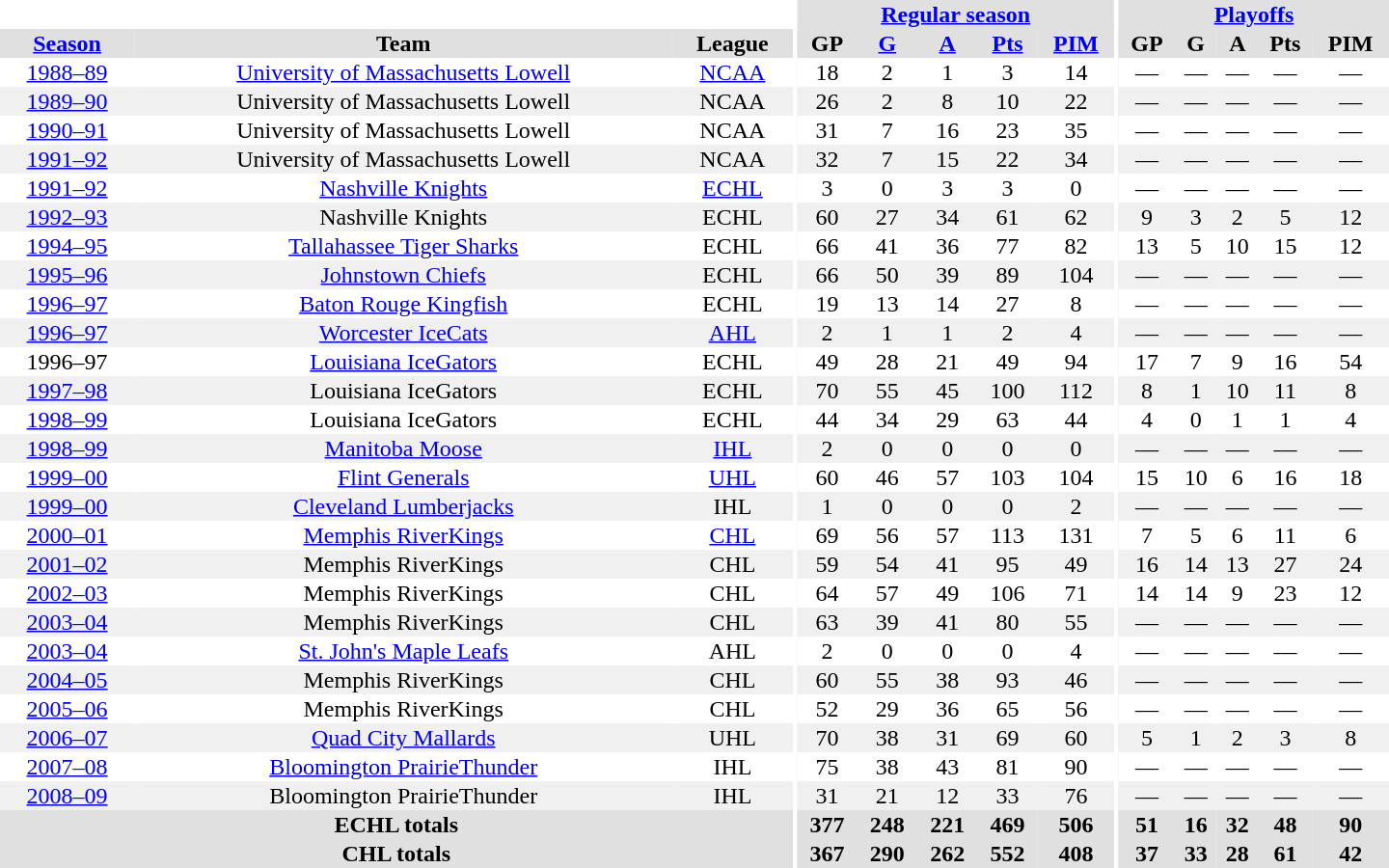<table border="0" cellpadding="1" cellspacing="0" style="text-align:center; width:60em">
<tr bgcolor="#e0e0e0">
<th colspan="3" bgcolor="#ffffff"></th>
<th rowspan="99" bgcolor="#ffffff"></th>
<th colspan="5"><a href='#'>Regular season</a></th>
<th rowspan="99" bgcolor="#ffffff"></th>
<th colspan="5"><a href='#'>Playoffs</a></th>
</tr>
<tr bgcolor="#e0e0e0">
<th><a href='#'>Season</a></th>
<th>Team</th>
<th>League</th>
<th>GP</th>
<th><a href='#'>G</a></th>
<th><a href='#'>A</a></th>
<th><a href='#'>Pts</a></th>
<th><a href='#'>PIM</a></th>
<th>GP</th>
<th>G</th>
<th>A</th>
<th>Pts</th>
<th>PIM</th>
</tr>
<tr>
<td><a href='#'>1988–89</a></td>
<td><a href='#'>University of Massachusetts Lowell</a></td>
<td><a href='#'>NCAA</a></td>
<td>18</td>
<td>2</td>
<td>1</td>
<td>3</td>
<td>14</td>
<td>—</td>
<td>—</td>
<td>—</td>
<td>—</td>
<td>—</td>
</tr>
<tr bgcolor="#f0f0f0">
<td><a href='#'>1989–90</a></td>
<td>University of Massachusetts Lowell</td>
<td>NCAA</td>
<td>26</td>
<td>2</td>
<td>8</td>
<td>10</td>
<td>22</td>
<td>—</td>
<td>—</td>
<td>—</td>
<td>—</td>
<td>—</td>
</tr>
<tr>
<td><a href='#'>1990–91</a></td>
<td>University of Massachusetts Lowell</td>
<td>NCAA</td>
<td>31</td>
<td>7</td>
<td>16</td>
<td>23</td>
<td>35</td>
<td>—</td>
<td>—</td>
<td>—</td>
<td>—</td>
<td>—</td>
</tr>
<tr bgcolor="#f0f0f0">
<td><a href='#'>1991–92</a></td>
<td>University of Massachusetts Lowell</td>
<td>NCAA</td>
<td>32</td>
<td>7</td>
<td>15</td>
<td>22</td>
<td>34</td>
<td>—</td>
<td>—</td>
<td>—</td>
<td>—</td>
<td>—</td>
</tr>
<tr>
<td><a href='#'>1991–92</a></td>
<td><a href='#'>Nashville Knights</a></td>
<td><a href='#'>ECHL</a></td>
<td>3</td>
<td>0</td>
<td>3</td>
<td>3</td>
<td>0</td>
<td>—</td>
<td>—</td>
<td>—</td>
<td>—</td>
<td>—</td>
</tr>
<tr bgcolor="#f0f0f0">
<td><a href='#'>1992–93</a></td>
<td>Nashville Knights</td>
<td>ECHL</td>
<td>60</td>
<td>27</td>
<td>34</td>
<td>61</td>
<td>62</td>
<td>9</td>
<td>3</td>
<td>2</td>
<td>5</td>
<td>12</td>
</tr>
<tr>
<td><a href='#'>1994–95</a></td>
<td><a href='#'>Tallahassee Tiger Sharks</a></td>
<td>ECHL</td>
<td>66</td>
<td>41</td>
<td>36</td>
<td>77</td>
<td>82</td>
<td>13</td>
<td>5</td>
<td>10</td>
<td>15</td>
<td>12</td>
</tr>
<tr bgcolor="#f0f0f0">
<td><a href='#'>1995–96</a></td>
<td><a href='#'>Johnstown Chiefs</a></td>
<td>ECHL</td>
<td>66</td>
<td>50</td>
<td>39</td>
<td>89</td>
<td>104</td>
<td>—</td>
<td>—</td>
<td>—</td>
<td>—</td>
<td>—</td>
</tr>
<tr>
<td><a href='#'>1996–97</a></td>
<td><a href='#'>Baton Rouge Kingfish</a></td>
<td>ECHL</td>
<td>19</td>
<td>13</td>
<td>14</td>
<td>27</td>
<td>8</td>
<td>—</td>
<td>—</td>
<td>—</td>
<td>—</td>
<td>—</td>
</tr>
<tr bgcolor="#f0f0f0">
<td><a href='#'>1996–97</a></td>
<td><a href='#'>Worcester IceCats</a></td>
<td><a href='#'>AHL</a></td>
<td>2</td>
<td>1</td>
<td>1</td>
<td>2</td>
<td>4</td>
<td>—</td>
<td>—</td>
<td>—</td>
<td>—</td>
<td>—</td>
</tr>
<tr>
<td 1996–97 ECHL season>1996–97</td>
<td><a href='#'>Louisiana IceGators</a></td>
<td>ECHL</td>
<td>49</td>
<td>28</td>
<td>21</td>
<td>49</td>
<td>94</td>
<td>17</td>
<td>7</td>
<td>9</td>
<td>16</td>
<td>54</td>
</tr>
<tr bgcolor="#f0f0f0">
<td><a href='#'>1997–98</a></td>
<td>Louisiana IceGators</td>
<td>ECHL</td>
<td>70</td>
<td>55</td>
<td>45</td>
<td>100</td>
<td>112</td>
<td>8</td>
<td>1</td>
<td>10</td>
<td>11</td>
<td>8</td>
</tr>
<tr>
<td><a href='#'>1998–99</a></td>
<td>Louisiana IceGators</td>
<td>ECHL</td>
<td>44</td>
<td>34</td>
<td>29</td>
<td>63</td>
<td>44</td>
<td>4</td>
<td>0</td>
<td>1</td>
<td>1</td>
<td>4</td>
</tr>
<tr bgcolor="#f0f0f0">
<td><a href='#'>1998–99</a></td>
<td><a href='#'>Manitoba Moose</a></td>
<td><a href='#'>IHL</a></td>
<td>2</td>
<td>0</td>
<td>0</td>
<td>0</td>
<td>0</td>
<td>—</td>
<td>—</td>
<td>—</td>
<td>—</td>
<td>—</td>
</tr>
<tr>
<td><a href='#'>1999–00</a></td>
<td><a href='#'>Flint Generals</a></td>
<td><a href='#'>UHL</a></td>
<td>60</td>
<td>46</td>
<td>57</td>
<td>103</td>
<td>104</td>
<td>15</td>
<td>10</td>
<td>6</td>
<td>16</td>
<td>18</td>
</tr>
<tr bgcolor="#f0f0f0">
<td><a href='#'>1999–00</a></td>
<td><a href='#'>Cleveland Lumberjacks</a></td>
<td>IHL</td>
<td>1</td>
<td>0</td>
<td>0</td>
<td>0</td>
<td>2</td>
<td>—</td>
<td>—</td>
<td>—</td>
<td>—</td>
<td>—</td>
</tr>
<tr>
<td><a href='#'>2000–01</a></td>
<td><a href='#'>Memphis RiverKings</a></td>
<td><a href='#'>CHL</a></td>
<td>69</td>
<td>56</td>
<td>57</td>
<td>113</td>
<td>131</td>
<td>7</td>
<td>5</td>
<td>6</td>
<td>11</td>
<td>6</td>
</tr>
<tr bgcolor="#f0f0f0">
<td><a href='#'>2001–02</a></td>
<td>Memphis RiverKings</td>
<td>CHL</td>
<td>59</td>
<td>54</td>
<td>41</td>
<td>95</td>
<td>49</td>
<td>16</td>
<td>14</td>
<td>13</td>
<td>27</td>
<td>24</td>
</tr>
<tr>
<td><a href='#'>2002–03</a></td>
<td>Memphis RiverKings</td>
<td>CHL</td>
<td>64</td>
<td>57</td>
<td>49</td>
<td>106</td>
<td>71</td>
<td>14</td>
<td>14</td>
<td>9</td>
<td>23</td>
<td>12</td>
</tr>
<tr bgcolor="#f0f0f0">
<td><a href='#'>2003–04</a></td>
<td>Memphis RiverKings</td>
<td>CHL</td>
<td>63</td>
<td>39</td>
<td>41</td>
<td>80</td>
<td>55</td>
<td>—</td>
<td>—</td>
<td>—</td>
<td>—</td>
<td>—</td>
</tr>
<tr>
<td><a href='#'>2003–04</a></td>
<td><a href='#'>St. John's Maple Leafs</a></td>
<td>AHL</td>
<td>2</td>
<td>0</td>
<td>0</td>
<td>0</td>
<td>4</td>
<td>—</td>
<td>—</td>
<td>—</td>
<td>—</td>
<td>—</td>
</tr>
<tr bgcolor="#f0f0f0">
<td><a href='#'>2004–05</a></td>
<td>Memphis RiverKings</td>
<td>CHL</td>
<td>60</td>
<td>55</td>
<td>38</td>
<td>93</td>
<td>46</td>
<td>—</td>
<td>—</td>
<td>—</td>
<td>—</td>
<td>—</td>
</tr>
<tr>
<td><a href='#'>2005–06</a></td>
<td>Memphis RiverKings</td>
<td>CHL</td>
<td>52</td>
<td>29</td>
<td>36</td>
<td>65</td>
<td>56</td>
<td>—</td>
<td>—</td>
<td>—</td>
<td>—</td>
<td>—</td>
</tr>
<tr bgcolor="#f0f0f0">
<td><a href='#'>2006–07</a></td>
<td><a href='#'>Quad City Mallards</a></td>
<td>UHL</td>
<td>70</td>
<td>38</td>
<td>31</td>
<td>69</td>
<td>60</td>
<td>5</td>
<td>1</td>
<td>2</td>
<td>3</td>
<td>8</td>
</tr>
<tr>
<td><a href='#'>2007–08</a></td>
<td><a href='#'>Bloomington PrairieThunder</a></td>
<td>IHL</td>
<td>75</td>
<td>38</td>
<td>43</td>
<td>81</td>
<td>90</td>
<td>—</td>
<td>—</td>
<td>—</td>
<td>—</td>
<td>—</td>
</tr>
<tr bgcolor="#f0f0f0">
<td><a href='#'>2008–09</a></td>
<td>Bloomington PrairieThunder</td>
<td>IHL</td>
<td>31</td>
<td>21</td>
<td>12</td>
<td>33</td>
<td>76</td>
<td>—</td>
<td>—</td>
<td>—</td>
<td>—</td>
<td>—</td>
</tr>
<tr>
</tr>
<tr ALIGN="center" bgcolor="#e0e0e0">
<th colspan="3">ECHL totals</th>
<th ALIGN="center">377</th>
<th ALIGN="center">248</th>
<th ALIGN="center">221</th>
<th ALIGN="center">469</th>
<th ALIGN="center">506</th>
<th ALIGN="center">51</th>
<th ALIGN="center">16</th>
<th ALIGN="center">32</th>
<th ALIGN="center">48</th>
<th ALIGN="center">90</th>
</tr>
<tr>
</tr>
<tr ALIGN="center" bgcolor="#e0e0e0">
<th colspan="3">CHL totals</th>
<th ALIGN="center">367</th>
<th ALIGN="center">290</th>
<th ALIGN="center">262</th>
<th ALIGN="center">552</th>
<th ALIGN="center">408</th>
<th ALIGN="center">37</th>
<th ALIGN="center">33</th>
<th ALIGN="center">28</th>
<th ALIGN="center">61</th>
<th ALIGN="center">42</th>
</tr>
</table>
